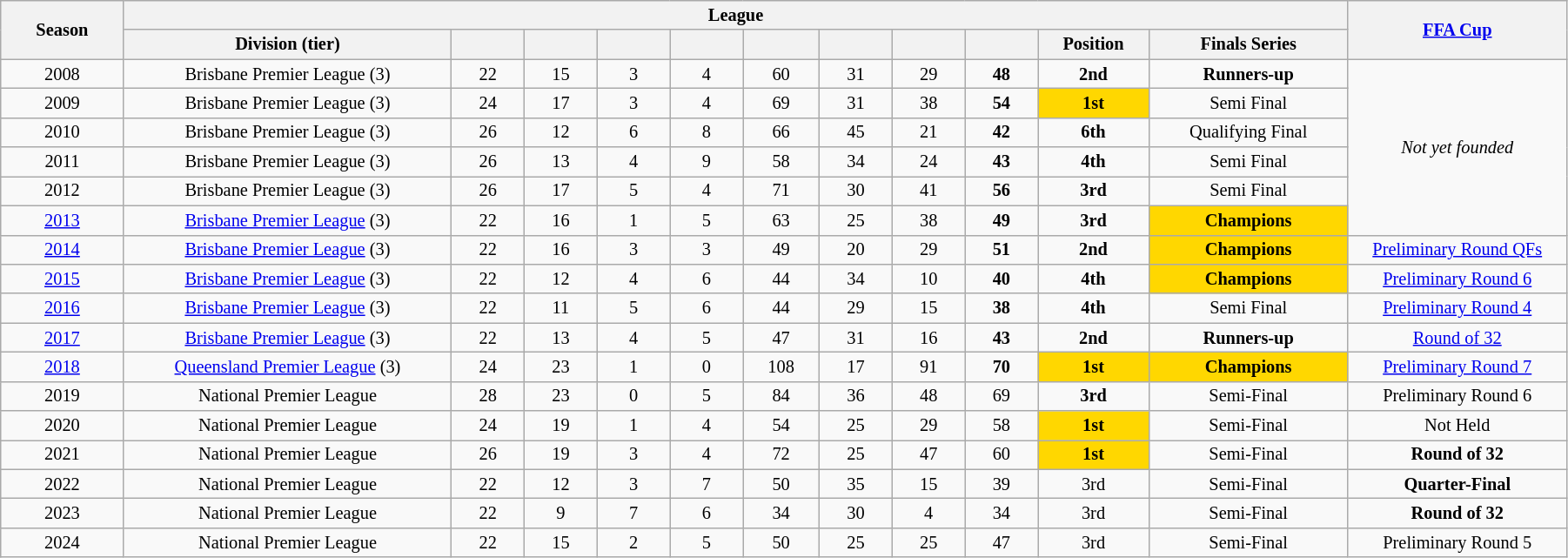<table class="wikitable" style="text-align:center; font-size:85%;width:95%; text-align:center">
<tr>
<th rowspan=2 width=3%>Season</th>
<th rowspan=1 colspan=11 width=28%>League</th>
<th rowspan=2 width=6%><a href='#'>FFA Cup</a></th>
</tr>
<tr>
<th width=9%>Division (tier)</th>
<th width=2%></th>
<th width=2%></th>
<th width=2%></th>
<th width=2%></th>
<th width=2%></th>
<th width=2%></th>
<th width=2%></th>
<th width=2%></th>
<th width=2%>Position</th>
<th width=5%>Finals Series</th>
</tr>
<tr>
<td>2008</td>
<td>Brisbane Premier League (3)</td>
<td>22</td>
<td>15</td>
<td>3</td>
<td>4</td>
<td>60</td>
<td>31</td>
<td>29</td>
<td><strong>48</strong></td>
<td><strong>2nd</strong></td>
<td><strong>Runners-up</strong></td>
<td rowspan=6><em>Not yet founded</em></td>
</tr>
<tr>
<td>2009</td>
<td>Brisbane Premier League (3)</td>
<td>24</td>
<td>17</td>
<td>3</td>
<td>4</td>
<td>69</td>
<td>31</td>
<td>38</td>
<td><strong>54</strong></td>
<td bgcolor=gold><strong>1st</strong></td>
<td>Semi Final</td>
</tr>
<tr>
<td>2010</td>
<td>Brisbane Premier League (3)</td>
<td>26</td>
<td>12</td>
<td>6</td>
<td>8</td>
<td>66</td>
<td>45</td>
<td>21</td>
<td><strong>42</strong></td>
<td><strong>6th</strong></td>
<td>Qualifying Final</td>
</tr>
<tr>
<td>2011</td>
<td>Brisbane Premier League (3)</td>
<td>26</td>
<td>13</td>
<td>4</td>
<td>9</td>
<td>58</td>
<td>34</td>
<td>24</td>
<td><strong>43</strong></td>
<td><strong>4th</strong></td>
<td>Semi Final</td>
</tr>
<tr>
<td>2012</td>
<td>Brisbane Premier League (3)</td>
<td>26</td>
<td>17</td>
<td>5</td>
<td>4</td>
<td>71</td>
<td>30</td>
<td>41</td>
<td><strong>56</strong></td>
<td><strong>3rd</strong></td>
<td>Semi Final</td>
</tr>
<tr>
<td><a href='#'>2013</a></td>
<td><a href='#'>Brisbane Premier League</a> (3)</td>
<td>22</td>
<td>16</td>
<td>1</td>
<td>5</td>
<td>63</td>
<td>25</td>
<td>38</td>
<td><strong>49</strong></td>
<td><strong>3rd</strong></td>
<td bgcolor=gold><strong>Champions</strong></td>
</tr>
<tr>
<td><a href='#'>2014</a></td>
<td><a href='#'>Brisbane Premier League</a> (3)</td>
<td>22</td>
<td>16</td>
<td>3</td>
<td>3</td>
<td>49</td>
<td>20</td>
<td>29</td>
<td><strong>51</strong></td>
<td><strong>2nd</strong></td>
<td bgcolor=gold><strong>Champions</strong></td>
<td><a href='#'>Preliminary Round QFs</a></td>
</tr>
<tr>
<td><a href='#'>2015</a></td>
<td><a href='#'>Brisbane Premier League</a> (3)</td>
<td>22</td>
<td>12</td>
<td>4</td>
<td>6</td>
<td>44</td>
<td>34</td>
<td>10</td>
<td><strong>40</strong></td>
<td><strong>4th</strong></td>
<td bgcolor=gold><strong>Champions</strong></td>
<td><a href='#'>Preliminary Round 6</a></td>
</tr>
<tr>
<td><a href='#'>2016</a></td>
<td><a href='#'>Brisbane Premier League</a> (3)</td>
<td>22</td>
<td>11</td>
<td>5</td>
<td>6</td>
<td>44</td>
<td>29</td>
<td>15</td>
<td><strong>38</strong></td>
<td><strong>4th</strong></td>
<td>Semi Final</td>
<td><a href='#'>Preliminary Round 4</a></td>
</tr>
<tr>
<td><a href='#'>2017</a></td>
<td><a href='#'>Brisbane Premier League</a> (3)</td>
<td>22</td>
<td>13</td>
<td>4</td>
<td>5</td>
<td>47</td>
<td>31</td>
<td>16</td>
<td><strong>43</strong></td>
<td><strong>2nd</strong></td>
<td><strong>Runners-up</strong></td>
<td><a href='#'>Round of 32</a></td>
</tr>
<tr>
<td><a href='#'>2018</a></td>
<td><a href='#'>Queensland Premier League</a> (3)</td>
<td>24</td>
<td>23</td>
<td>1</td>
<td>0</td>
<td>108</td>
<td>17</td>
<td>91</td>
<td><strong>70</strong></td>
<td bgcolor=gold><strong>1st</strong></td>
<td bgcolor=gold><strong>Champions</strong></td>
<td><a href='#'>Preliminary Round 7</a></td>
</tr>
<tr>
<td>2019</td>
<td>National Premier League</td>
<td>28</td>
<td>23</td>
<td>0</td>
<td>5</td>
<td>84</td>
<td>36</td>
<td>48</td>
<td>69</td>
<td><strong>3rd</strong></td>
<td>Semi-Final</td>
<td>Preliminary Round 6</td>
</tr>
<tr>
<td>2020</td>
<td>National Premier League</td>
<td>24</td>
<td>19</td>
<td>1</td>
<td>4</td>
<td>54</td>
<td>25</td>
<td>29</td>
<td>58</td>
<td bgcolor=gold><strong>1st</strong></td>
<td>Semi-Final</td>
<td>Not Held</td>
</tr>
<tr>
<td>2021</td>
<td>National Premier League</td>
<td>26</td>
<td>19</td>
<td>3</td>
<td>4</td>
<td>72</td>
<td>25</td>
<td>47</td>
<td>60</td>
<td bgcolor=gold><strong>1st</strong></td>
<td>Semi-Final</td>
<td><strong>Round of 32</strong></td>
</tr>
<tr>
<td>2022</td>
<td>National Premier League</td>
<td>22</td>
<td>12</td>
<td>3</td>
<td>7</td>
<td>50</td>
<td>35</td>
<td>15</td>
<td>39</td>
<td>3rd</td>
<td>Semi-Final</td>
<td><strong>Quarter-Final</strong></td>
</tr>
<tr>
<td>2023</td>
<td>National Premier League</td>
<td>22</td>
<td>9</td>
<td>7</td>
<td>6</td>
<td>34</td>
<td>30</td>
<td>4</td>
<td>34</td>
<td>3rd</td>
<td>Semi-Final</td>
<td><strong>Round of 32</strong></td>
</tr>
<tr>
<td>2024</td>
<td>National Premier League</td>
<td>22</td>
<td>15</td>
<td>2</td>
<td>5</td>
<td>50</td>
<td>25</td>
<td>25</td>
<td>47</td>
<td>3rd</td>
<td>Semi-Final</td>
<td>Preliminary Round 5</td>
</tr>
</table>
